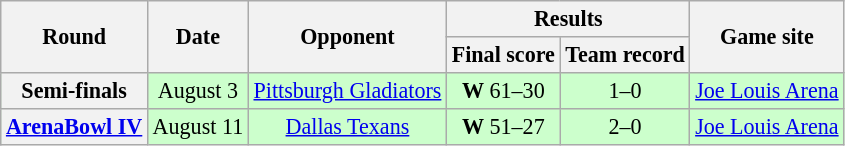<table class="wikitable" style="font-size: 92%;" "align=center">
<tr>
<th rowspan="2">Round</th>
<th rowspan="2">Date</th>
<th rowspan="2">Opponent</th>
<th colspan="2">Results</th>
<th rowspan="2">Game site</th>
</tr>
<tr>
<th>Final score</th>
<th>Team record</th>
</tr>
<tr style="background:#cfc">
<th>Semi-finals</th>
<td style="text-align:center;">August 3</td>
<td style="text-align:center;"><a href='#'>Pittsburgh Gladiators</a></td>
<td style="text-align:center;"><strong>W</strong> 61–30</td>
<td style="text-align:center;">1–0</td>
<td style="text-align:center;"><a href='#'>Joe Louis Arena</a></td>
</tr>
<tr style="background:#cfc">
<th><a href='#'>ArenaBowl IV</a></th>
<td style="text-align:center;">August 11</td>
<td style="text-align:center;"><a href='#'>Dallas Texans</a></td>
<td style="text-align:center;"><strong>W</strong> 51–27</td>
<td style="text-align:center;">2–0</td>
<td style="text-align:center;"><a href='#'>Joe Louis Arena</a></td>
</tr>
</table>
